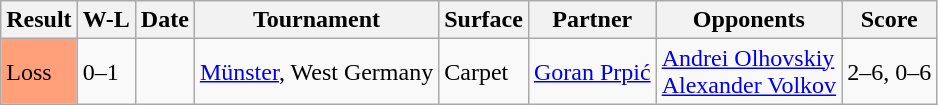<table class="sortable wikitable">
<tr>
<th>Result</th>
<th>W-L</th>
<th>Date</th>
<th>Tournament</th>
<th>Surface</th>
<th>Partner</th>
<th>Opponents</th>
<th class="unsortable">Score</th>
</tr>
<tr>
<td bgcolor=FFA07A>Loss</td>
<td>0–1</td>
<td></td>
<td><a href='#'>Münster</a>, West Germany</td>
<td>Carpet</td>
<td> <a href='#'>Goran Prpić</a></td>
<td> <a href='#'>Andrei Olhovskiy</a><br> <a href='#'>Alexander Volkov</a></td>
<td>2–6, 0–6</td>
</tr>
</table>
